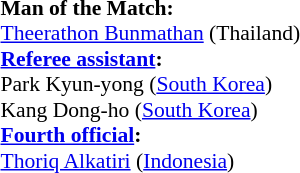<table style="width:100%; font-size:90%;">
<tr>
<td><br><strong>Man of the Match:</strong>
<br><a href='#'>Theerathon Bunmathan</a> (Thailand)<br><strong><a href='#'>Referee assistant</a>:</strong>
<br>Park Kyun-yong (<a href='#'>South Korea</a>)
<br>Kang Dong-ho (<a href='#'>South Korea</a>)
<br><strong><a href='#'>Fourth official</a>:</strong>
<br><a href='#'>Thoriq Alkatiri</a> (<a href='#'>Indonesia</a>)</td>
</tr>
</table>
